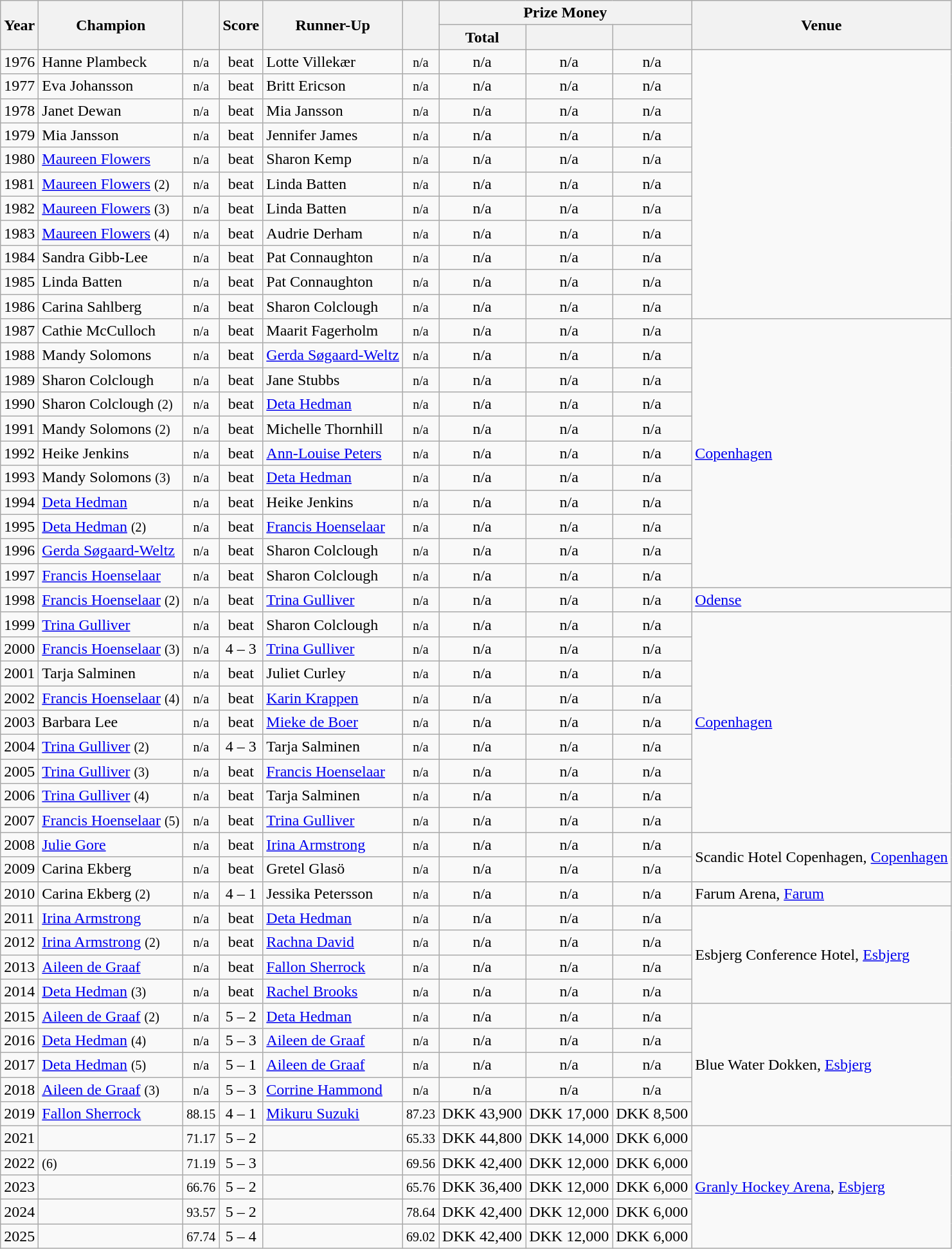<table class="wikitable sortable">
<tr>
<th rowspan=2>Year</th>
<th rowspan=2>Champion</th>
<th rowspan=2></th>
<th rowspan=2>Score</th>
<th rowspan=2>Runner-Up</th>
<th rowspan=2></th>
<th colspan=3>Prize Money</th>
<th rowspan=2>Venue</th>
</tr>
<tr>
<th>Total</th>
<th></th>
<th></th>
</tr>
<tr>
<td>1976</td>
<td> Hanne Plambeck</td>
<td align=center><small><span>n/a</span></small></td>
<td align=center>beat</td>
<td> Lotte Villekær</td>
<td align=center><small><span>n/a</span></small></td>
<td align=center>n/a</td>
<td align=center>n/a</td>
<td align=center>n/a</td>
</tr>
<tr>
<td>1977</td>
<td> Eva Johansson</td>
<td align=center><small><span>n/a</span></small></td>
<td align=center>beat</td>
<td> Britt Ericson</td>
<td align=center><small><span>n/a</span></small></td>
<td align=center>n/a</td>
<td align=center>n/a</td>
<td align=center>n/a</td>
</tr>
<tr>
<td>1978</td>
<td> Janet Dewan</td>
<td align=center><small><span>n/a</span></small></td>
<td align=center>beat</td>
<td> Mia Jansson</td>
<td align=center><small><span>n/a</span></small></td>
<td align=center>n/a</td>
<td align=center>n/a</td>
<td align=center>n/a</td>
</tr>
<tr>
<td>1979</td>
<td> Mia Jansson</td>
<td align=center><small><span>n/a</span></small></td>
<td align=center>beat</td>
<td> Jennifer James</td>
<td align=center><small><span>n/a</span></small></td>
<td align=center>n/a</td>
<td align=center>n/a</td>
<td align=center>n/a</td>
</tr>
<tr>
<td>1980</td>
<td> <a href='#'>Maureen Flowers</a></td>
<td align=center><small><span>n/a</span></small></td>
<td align=center>beat</td>
<td> Sharon Kemp</td>
<td align=center><small><span>n/a</span></small></td>
<td align=center>n/a</td>
<td align=center>n/a</td>
<td align=center>n/a</td>
</tr>
<tr>
<td>1981</td>
<td> <a href='#'>Maureen Flowers</a> <small>(2)</small></td>
<td align=center><small><span>n/a</span></small></td>
<td align=center>beat</td>
<td> Linda Batten</td>
<td align=center><small><span>n/a</span></small></td>
<td align=center>n/a</td>
<td align=center>n/a</td>
<td align=center>n/a</td>
</tr>
<tr>
<td>1982</td>
<td> <a href='#'>Maureen Flowers</a> <small>(3)</small></td>
<td align=center><small><span>n/a</span></small></td>
<td align=center>beat</td>
<td> Linda Batten</td>
<td align=center><small><span>n/a</span></small></td>
<td align=center>n/a</td>
<td align=center>n/a</td>
<td align=center>n/a</td>
</tr>
<tr>
<td>1983</td>
<td> <a href='#'>Maureen Flowers</a> <small>(4)</small></td>
<td align=center><small><span>n/a</span></small></td>
<td align=center>beat</td>
<td> Audrie Derham</td>
<td align=center><small><span>n/a</span></small></td>
<td align=center>n/a</td>
<td align=center>n/a</td>
<td align=center>n/a</td>
</tr>
<tr>
<td>1984</td>
<td> Sandra Gibb-Lee</td>
<td align=center><small><span>n/a</span></small></td>
<td align=center>beat</td>
<td> Pat Connaughton</td>
<td align=center><small><span>n/a</span></small></td>
<td align=center>n/a</td>
<td align=center>n/a</td>
<td align=center>n/a</td>
</tr>
<tr>
<td>1985</td>
<td> Linda Batten</td>
<td align=center><small><span>n/a</span></small></td>
<td align=center>beat</td>
<td> Pat Connaughton</td>
<td align=center><small><span>n/a</span></small></td>
<td align=center>n/a</td>
<td align=center>n/a</td>
<td align=center>n/a</td>
</tr>
<tr>
<td>1986</td>
<td> Carina Sahlberg</td>
<td align=center><small><span>n/a</span></small></td>
<td align=center>beat</td>
<td> Sharon Colclough</td>
<td align=center><small><span>n/a</span></small></td>
<td align=center>n/a</td>
<td align=center>n/a</td>
<td align=center>n/a</td>
</tr>
<tr>
<td>1987</td>
<td> Cathie McCulloch</td>
<td align=center><small><span>n/a</span></small></td>
<td align=center>beat</td>
<td> Maarit Fagerholm</td>
<td align=center><small><span>n/a</span></small></td>
<td align=center>n/a</td>
<td align=center>n/a</td>
<td align=center>n/a</td>
<td rowspan=11><a href='#'>Copenhagen</a></td>
</tr>
<tr>
<td>1988</td>
<td> Mandy Solomons</td>
<td align=center><small><span>n/a</span></small></td>
<td align=center>beat</td>
<td> <a href='#'>Gerda Søgaard-Weltz</a></td>
<td align=center><small><span>n/a</span></small></td>
<td align=center>n/a</td>
<td align=center>n/a</td>
<td align=center>n/a</td>
</tr>
<tr>
<td>1989</td>
<td> Sharon Colclough</td>
<td align=center><small><span>n/a</span></small></td>
<td align=center>beat</td>
<td> Jane Stubbs</td>
<td align=center><small><span>n/a</span></small></td>
<td align=center>n/a</td>
<td align=center>n/a</td>
<td align=center>n/a</td>
</tr>
<tr>
<td>1990</td>
<td> Sharon Colclough <small>(2)</small></td>
<td align=center><small><span>n/a</span></small></td>
<td align=center>beat</td>
<td> <a href='#'>Deta Hedman</a></td>
<td align=center><small><span>n/a</span></small></td>
<td align=center>n/a</td>
<td align=center>n/a</td>
<td align=center>n/a</td>
</tr>
<tr>
<td>1991</td>
<td> Mandy Solomons <small>(2)</small></td>
<td align=center><small><span>n/a</span></small></td>
<td align=center>beat</td>
<td> Michelle Thornhill</td>
<td align=center><small><span>n/a</span></small></td>
<td align=center>n/a</td>
<td align=center>n/a</td>
<td align=center>n/a</td>
</tr>
<tr>
<td>1992</td>
<td> Heike Jenkins</td>
<td align=center><small><span>n/a</span></small></td>
<td align=center>beat</td>
<td> <a href='#'>Ann-Louise Peters</a></td>
<td align=center><small><span>n/a</span></small></td>
<td align=center>n/a</td>
<td align=center>n/a</td>
<td align=center>n/a</td>
</tr>
<tr>
<td>1993</td>
<td> Mandy Solomons <small>(3)</small></td>
<td align=center><small><span>n/a</span></small></td>
<td align=center>beat</td>
<td> <a href='#'>Deta Hedman</a></td>
<td align=center><small><span>n/a</span></small></td>
<td align=center>n/a</td>
<td align=center>n/a</td>
<td align=center>n/a</td>
</tr>
<tr>
<td>1994</td>
<td> <a href='#'>Deta Hedman</a></td>
<td align=center><small><span>n/a</span></small></td>
<td align=center>beat</td>
<td> Heike Jenkins</td>
<td align=center><small><span>n/a</span></small></td>
<td align=center>n/a</td>
<td align=center>n/a</td>
<td align=center>n/a</td>
</tr>
<tr>
<td>1995</td>
<td> <a href='#'>Deta Hedman</a> <small>(2)</small></td>
<td align=center><small><span>n/a</span></small></td>
<td align=center>beat</td>
<td> <a href='#'>Francis Hoenselaar</a></td>
<td align=center><small><span>n/a</span></small></td>
<td align=center>n/a</td>
<td align=center>n/a</td>
<td align=center>n/a</td>
</tr>
<tr>
<td>1996</td>
<td> <a href='#'>Gerda Søgaard-Weltz</a></td>
<td align=center><small><span>n/a</span></small></td>
<td align=center>beat</td>
<td> Sharon Colclough</td>
<td align=center><small><span>n/a</span></small></td>
<td align=center>n/a</td>
<td align=center>n/a</td>
<td align=center>n/a</td>
</tr>
<tr>
<td>1997</td>
<td> <a href='#'>Francis Hoenselaar</a></td>
<td align=center><small><span>n/a</span></small></td>
<td align=center>beat</td>
<td> Sharon Colclough</td>
<td align=center><small><span>n/a</span></small></td>
<td align=center>n/a</td>
<td align=center>n/a</td>
<td align=center>n/a</td>
</tr>
<tr>
<td>1998</td>
<td> <a href='#'>Francis Hoenselaar</a> <small>(2)</small></td>
<td align=center><small><span>n/a</span></small></td>
<td align=center>beat</td>
<td> <a href='#'>Trina Gulliver</a></td>
<td align=center><small><span>n/a</span></small></td>
<td align=center>n/a</td>
<td align=center>n/a</td>
<td align=center>n/a</td>
<td><a href='#'>Odense</a></td>
</tr>
<tr>
<td>1999</td>
<td> <a href='#'>Trina Gulliver</a></td>
<td align=center><small><span>n/a</span></small></td>
<td align=center>beat</td>
<td> Sharon Colclough</td>
<td align=center><small><span>n/a</span></small></td>
<td align=center>n/a</td>
<td align=center>n/a</td>
<td align=center>n/a</td>
<td rowspan=9><a href='#'>Copenhagen</a></td>
</tr>
<tr>
<td>2000</td>
<td> <a href='#'>Francis Hoenselaar</a> <small>(3)</small></td>
<td align=center><small><span>n/a</span></small></td>
<td align=center>4 – 3</td>
<td> <a href='#'>Trina Gulliver</a></td>
<td align=center><small><span>n/a</span></small></td>
<td align=center>n/a</td>
<td align=center>n/a</td>
<td align=center>n/a</td>
</tr>
<tr>
<td>2001</td>
<td> Tarja Salminen</td>
<td align=center><small><span>n/a</span></small></td>
<td align=center>beat</td>
<td> Juliet Curley</td>
<td align=center><small><span>n/a</span></small></td>
<td align=center>n/a</td>
<td align=center>n/a</td>
<td align=center>n/a</td>
</tr>
<tr>
<td>2002</td>
<td> <a href='#'>Francis Hoenselaar</a> <small>(4)</small></td>
<td align=center><small><span>n/a</span></small></td>
<td align=center>beat</td>
<td> <a href='#'>Karin Krappen</a></td>
<td align=center><small><span>n/a</span></small></td>
<td align=center>n/a</td>
<td align=center>n/a</td>
<td align=center>n/a</td>
</tr>
<tr>
<td>2003</td>
<td> Barbara Lee</td>
<td align=center><small><span>n/a</span></small></td>
<td align=center>beat</td>
<td> <a href='#'>Mieke de Boer</a></td>
<td align=center><small><span>n/a</span></small></td>
<td align=center>n/a</td>
<td align=center>n/a</td>
<td align=center>n/a</td>
</tr>
<tr>
<td>2004</td>
<td> <a href='#'>Trina Gulliver</a> <small>(2)</small></td>
<td align=center><small><span>n/a</span></small></td>
<td align=center>4 – 3</td>
<td> Tarja Salminen</td>
<td align=center><small><span>n/a</span></small></td>
<td align=center>n/a</td>
<td align=center>n/a</td>
<td align=center>n/a</td>
</tr>
<tr>
<td>2005</td>
<td> <a href='#'>Trina Gulliver</a> <small>(3)</small></td>
<td align=center><small><span>n/a</span></small></td>
<td align=center>beat</td>
<td> <a href='#'>Francis Hoenselaar</a></td>
<td align=center><small><span>n/a</span></small></td>
<td align=center>n/a</td>
<td align=center>n/a</td>
<td align=center>n/a</td>
</tr>
<tr>
<td>2006</td>
<td> <a href='#'>Trina Gulliver</a> <small>(4)</small></td>
<td align=center><small><span>n/a</span></small></td>
<td align=center>beat</td>
<td> Tarja Salminen</td>
<td align=center><small><span>n/a</span></small></td>
<td align=center>n/a</td>
<td align=center>n/a</td>
<td align=center>n/a</td>
</tr>
<tr>
<td>2007</td>
<td> <a href='#'>Francis Hoenselaar</a> <small>(5)</small></td>
<td align=center><small><span>n/a</span></small></td>
<td align=center>beat</td>
<td> <a href='#'>Trina Gulliver</a></td>
<td align=center><small><span>n/a</span></small></td>
<td align=center>n/a</td>
<td align=center>n/a</td>
<td align=center>n/a</td>
</tr>
<tr>
<td>2008</td>
<td> <a href='#'>Julie Gore</a></td>
<td align=center><small><span>n/a</span></small></td>
<td align=center>beat</td>
<td> <a href='#'>Irina Armstrong</a></td>
<td align=center><small><span>n/a</span></small></td>
<td align=center>n/a</td>
<td align=center>n/a</td>
<td align=center>n/a</td>
<td rowspan=2>Scandic Hotel Copenhagen, <a href='#'>Copenhagen</a></td>
</tr>
<tr>
<td>2009</td>
<td> Carina Ekberg</td>
<td align=center><small><span>n/a</span></small></td>
<td align=center>beat</td>
<td> Gretel Glasö</td>
<td align=center><small><span>n/a</span></small></td>
<td align=center>n/a</td>
<td align=center>n/a</td>
<td align=center>n/a</td>
</tr>
<tr>
<td>2010</td>
<td> Carina Ekberg <small>(2)</small></td>
<td align=center><small><span>n/a</span></small></td>
<td align=center>4 – 1</td>
<td> Jessika Petersson</td>
<td align=center><small><span>n/a</span></small></td>
<td align=center>n/a</td>
<td align=center>n/a</td>
<td align=center>n/a</td>
<td>Farum Arena, <a href='#'>Farum</a></td>
</tr>
<tr>
<td>2011</td>
<td> <a href='#'>Irina Armstrong</a></td>
<td align=center><small><span>n/a</span></small></td>
<td align=center>beat</td>
<td> <a href='#'>Deta Hedman</a></td>
<td align=center><small><span>n/a</span></small></td>
<td align=center>n/a</td>
<td align=center>n/a</td>
<td align=center>n/a</td>
<td rowspan=4>Esbjerg Conference Hotel, <a href='#'>Esbjerg</a></td>
</tr>
<tr>
<td>2012</td>
<td> <a href='#'>Irina Armstrong</a> <small>(2)</small></td>
<td align=center><small><span>n/a</span></small></td>
<td align=center>beat</td>
<td> <a href='#'>Rachna David</a></td>
<td align=center><small><span>n/a</span></small></td>
<td align=center>n/a</td>
<td align=center>n/a</td>
<td align=center>n/a</td>
</tr>
<tr>
<td>2013</td>
<td> <a href='#'>Aileen de Graaf</a></td>
<td align=center><small><span>n/a</span></small></td>
<td align=center>beat</td>
<td> <a href='#'>Fallon Sherrock</a></td>
<td align=center><small><span>n/a</span></small></td>
<td align=center>n/a</td>
<td align=center>n/a</td>
<td align=center>n/a</td>
</tr>
<tr>
<td>2014</td>
<td> <a href='#'>Deta Hedman</a> <small>(3)</small></td>
<td align=center><small><span>n/a</span></small></td>
<td align=center>beat</td>
<td> <a href='#'>Rachel Brooks</a></td>
<td align=center><small><span>n/a</span></small></td>
<td align=center>n/a</td>
<td align=center>n/a</td>
<td align=center>n/a</td>
</tr>
<tr>
<td>2015</td>
<td> <a href='#'>Aileen de Graaf</a> <small>(2)</small></td>
<td align=center><small><span>n/a</span></small></td>
<td align=center>5 – 2</td>
<td> <a href='#'>Deta Hedman</a></td>
<td align=center><small><span>n/a</span></small></td>
<td align=center>n/a</td>
<td align=center>n/a</td>
<td align=center>n/a</td>
<td rowspan=5>Blue Water Dokken, <a href='#'>Esbjerg</a></td>
</tr>
<tr>
<td>2016</td>
<td> <a href='#'>Deta Hedman</a> <small>(4)</small></td>
<td align=center><small><span>n/a</span></small></td>
<td align=center>5 – 3</td>
<td> <a href='#'>Aileen de Graaf</a></td>
<td align=center><small><span>n/a</span></small></td>
<td align=center>n/a</td>
<td align=center>n/a</td>
<td align=center>n/a</td>
</tr>
<tr>
<td>2017</td>
<td> <a href='#'>Deta Hedman</a> <small>(5)</small></td>
<td align=center><small><span>n/a</span></small></td>
<td align=center>5 – 1</td>
<td> <a href='#'>Aileen de Graaf</a></td>
<td align=center><small><span>n/a</span></small></td>
<td align=center>n/a</td>
<td align=center>n/a</td>
<td align=center>n/a</td>
</tr>
<tr>
<td>2018</td>
<td> <a href='#'>Aileen de Graaf</a> <small>(3)</small></td>
<td align=center><small><span>n/a</span></small></td>
<td align=center>5 – 3</td>
<td> <a href='#'>Corrine Hammond</a></td>
<td align=center><small><span>n/a</span></small></td>
<td align=center>n/a</td>
<td align=center>n/a</td>
<td align=center>n/a</td>
</tr>
<tr>
<td>2019</td>
<td> <a href='#'>Fallon Sherrock</a></td>
<td align=center><small><span>88.15</span></small></td>
<td align=center>4 – 1</td>
<td> <a href='#'>Mikuru Suzuki</a></td>
<td align=center><small><span>87.23</span></small></td>
<td align=center>DKK 43,900</td>
<td align=center>DKK 17,000</td>
<td align=center>DKK 8,500</td>
</tr>
<tr>
<td>2021</td>
<td></td>
<td align=center><small><span>71.17</span></small></td>
<td align=center>5 – 2</td>
<td></td>
<td align=center><small><span>65.33</span></small></td>
<td align=center>DKK 44,800</td>
<td align=center>DKK 14,000</td>
<td align=center>DKK 6,000</td>
<td rowspan=5><a href='#'>Granly Hockey Arena</a>, <a href='#'>Esbjerg</a></td>
</tr>
<tr>
<td>2022</td>
<td> <small>(6)</small></td>
<td align=center><small><span>71.19</span></small></td>
<td align=center>5 – 3</td>
<td></td>
<td align=center><small><span>69.56</span></small></td>
<td align=center>DKK 42,400</td>
<td align=center>DKK 12,000</td>
<td align=center>DKK 6,000</td>
</tr>
<tr>
<td>2023</td>
<td></td>
<td align=center><small><span>66.76</span></small></td>
<td align=center>5 – 2</td>
<td></td>
<td align=center><small><span>65.76</span></small></td>
<td align=center>DKK 36,400</td>
<td align=center>DKK 12,000</td>
<td align=center>DKK 6,000</td>
</tr>
<tr>
<td>2024</td>
<td></td>
<td align=center><small><span>93.57</span></small></td>
<td align=center>5 – 2</td>
<td></td>
<td align=center><small><span>78.64</span></small></td>
<td align=center>DKK 42,400</td>
<td align=center>DKK 12,000</td>
<td align=center>DKK 6,000</td>
</tr>
<tr>
<td>2025</td>
<td></td>
<td align=center><small><span>67.74</span></small></td>
<td align=center>5 – 4</td>
<td></td>
<td align=center><small><span>69.02</span></small></td>
<td align=center>DKK 42,400</td>
<td align=center>DKK 12,000</td>
<td align=center>DKK 6,000</td>
</tr>
</table>
